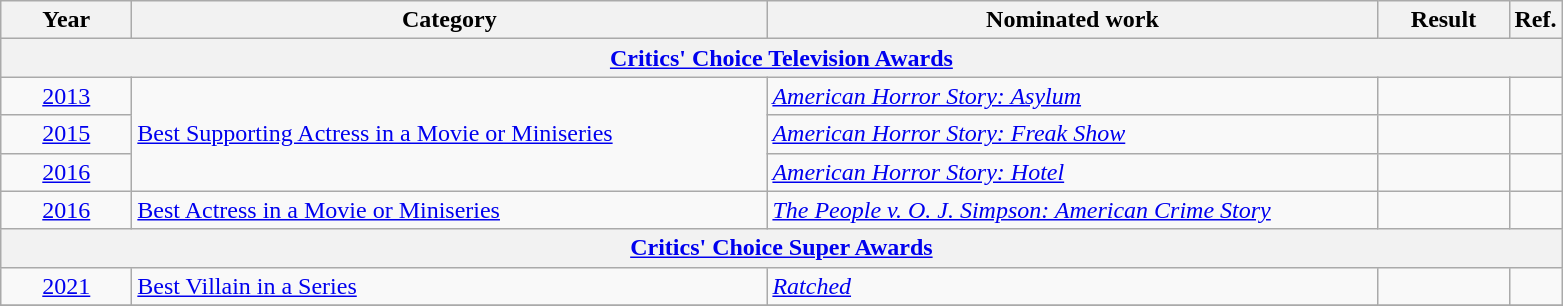<table class=wikitable>
<tr>
<th scope="col" style="width:5em;">Year</th>
<th scope="col" style="width:26em;">Category</th>
<th scope="col" style="width:25em;">Nominated work</th>
<th scope="col" style="width:5em;">Result</th>
<th>Ref.</th>
</tr>
<tr>
<th colspan=5><a href='#'>Critics' Choice Television Awards</a></th>
</tr>
<tr>
<td style="text-align:center;"><a href='#'>2013</a></td>
<td rowspan="3"><a href='#'>Best Supporting Actress in a Movie or Miniseries</a></td>
<td><em><a href='#'>American Horror Story: Asylum</a></em></td>
<td></td>
<td style="text-align:center;"></td>
</tr>
<tr>
<td style="text-align:center;"><a href='#'>2015</a></td>
<td><em><a href='#'>American Horror Story: Freak Show</a></em></td>
<td></td>
<td style="text-align:center;"></td>
</tr>
<tr>
<td style="text-align:center;"><a href='#'>2016</a></td>
<td><em><a href='#'>American Horror Story: Hotel</a></em></td>
<td></td>
<td style="text-align:center;"></td>
</tr>
<tr>
<td style="text-align:center;"><a href='#'>2016</a></td>
<td><a href='#'>Best Actress in a Movie or Miniseries</a></td>
<td><em><a href='#'>The People v. O. J. Simpson: American Crime Story</a></em></td>
<td></td>
<td style="text-align:center;"></td>
</tr>
<tr>
<th colspan=5><a href='#'>Critics' Choice Super Awards</a></th>
</tr>
<tr>
<td style="text-align:center;"><a href='#'>2021</a></td>
<td><a href='#'>Best Villain in a Series</a></td>
<td><em><a href='#'>Ratched</a></em></td>
<td></td>
<td style="text-align:center;"></td>
</tr>
<tr>
</tr>
</table>
